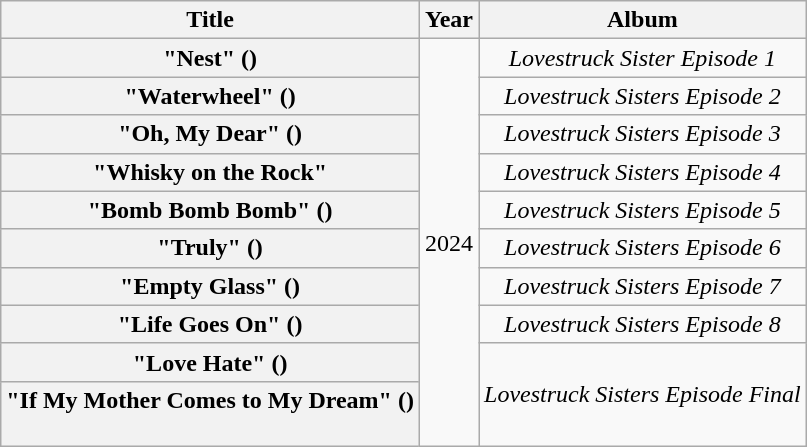<table class="wikitable plainrowheaders" style="text-align:center">
<tr>
<th scope="col">Title</th>
<th scope="col">Year<br></th>
<th scope="col">Album<br></th>
</tr>
<tr>
<th scope="row">"Nest" ()</th>
<td rowspan="10">2024</td>
<td><em>Lovestruck Sister Episode 1</em></td>
</tr>
<tr>
<th scope="row">"Waterwheel" ()<br></th>
<td><em>Lovestruck Sisters Episode 2</em></td>
</tr>
<tr>
<th scope="row">"Oh, My Dear" ()<br></th>
<td><em>Lovestruck Sisters Episode 3</em></td>
</tr>
<tr>
<th scope="row">"Whisky on the Rock"<br></th>
<td><em>Lovestruck Sisters Episode 4</em></td>
</tr>
<tr>
<th scope="row">"Bomb Bomb Bomb" ()</th>
<td><em>Lovestruck Sisters Episode 5</em></td>
</tr>
<tr>
<th scope="row">"Truly" ()<br></th>
<td><em>Lovestruck Sisters Episode 6</em></td>
</tr>
<tr>
<th scope="row">"Empty Glass" ()<br></th>
<td><em>Lovestruck Sisters Episode 7</em></td>
</tr>
<tr>
<th scope="row">"Life Goes On" ()</th>
<td><em>Lovestruck Sisters Episode 8</em></td>
</tr>
<tr>
<th scope="row">"Love Hate" ()</th>
<td rowspan=2><em>Lovestruck Sisters Episode Final</em></td>
</tr>
<tr>
<th scope="row">"If My Mother Comes to My Dream" ()<br><br></th>
</tr>
</table>
